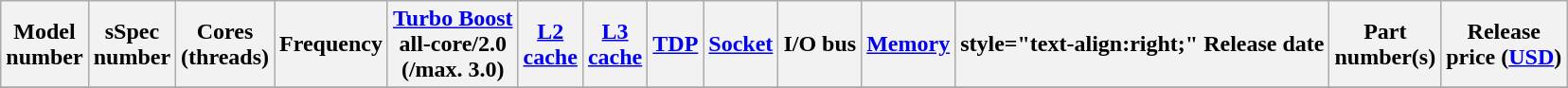<table class="wikitable">
<tr>
<th>Model<br>number</th>
<th>sSpec<br>number</th>
<th>Cores<br>(threads)</th>
<th>Frequency</th>
<th><a href='#'>Turbo Boost</a><br>all-core/2.0<br>(/max. 3.0)</th>
<th><a href='#'>L2<br>cache</a></th>
<th><a href='#'>L3<br>cache</a></th>
<th><a href='#'>TDP</a></th>
<th><a href='#'>Socket</a></th>
<th>I/O bus</th>
<th><a href='#'>Memory</a></th>
<th>style="text-align:right;"  Release date</th>
<th>Part<br>number(s)</th>
<th>Release<br>price (<a href='#'>USD</a>)<br></th>
</tr>
<tr>
</tr>
</table>
